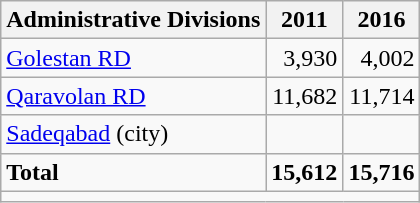<table class="wikitable">
<tr>
<th>Administrative Divisions</th>
<th>2011</th>
<th>2016</th>
</tr>
<tr>
<td><a href='#'>Golestan RD</a></td>
<td style="text-align: right;">3,930</td>
<td style="text-align: right;">4,002</td>
</tr>
<tr>
<td><a href='#'>Qaravolan RD</a></td>
<td style="text-align: right;">11,682</td>
<td style="text-align: right;">11,714</td>
</tr>
<tr>
<td><a href='#'>Sadeqabad</a> (city)</td>
<td style="text-align: right;"></td>
<td style="text-align: right;"></td>
</tr>
<tr>
<td><strong>Total</strong></td>
<td style="text-align: right;"><strong>15,612</strong></td>
<td style="text-align: right;"><strong>15,716</strong></td>
</tr>
<tr>
<td colspan=3></td>
</tr>
</table>
